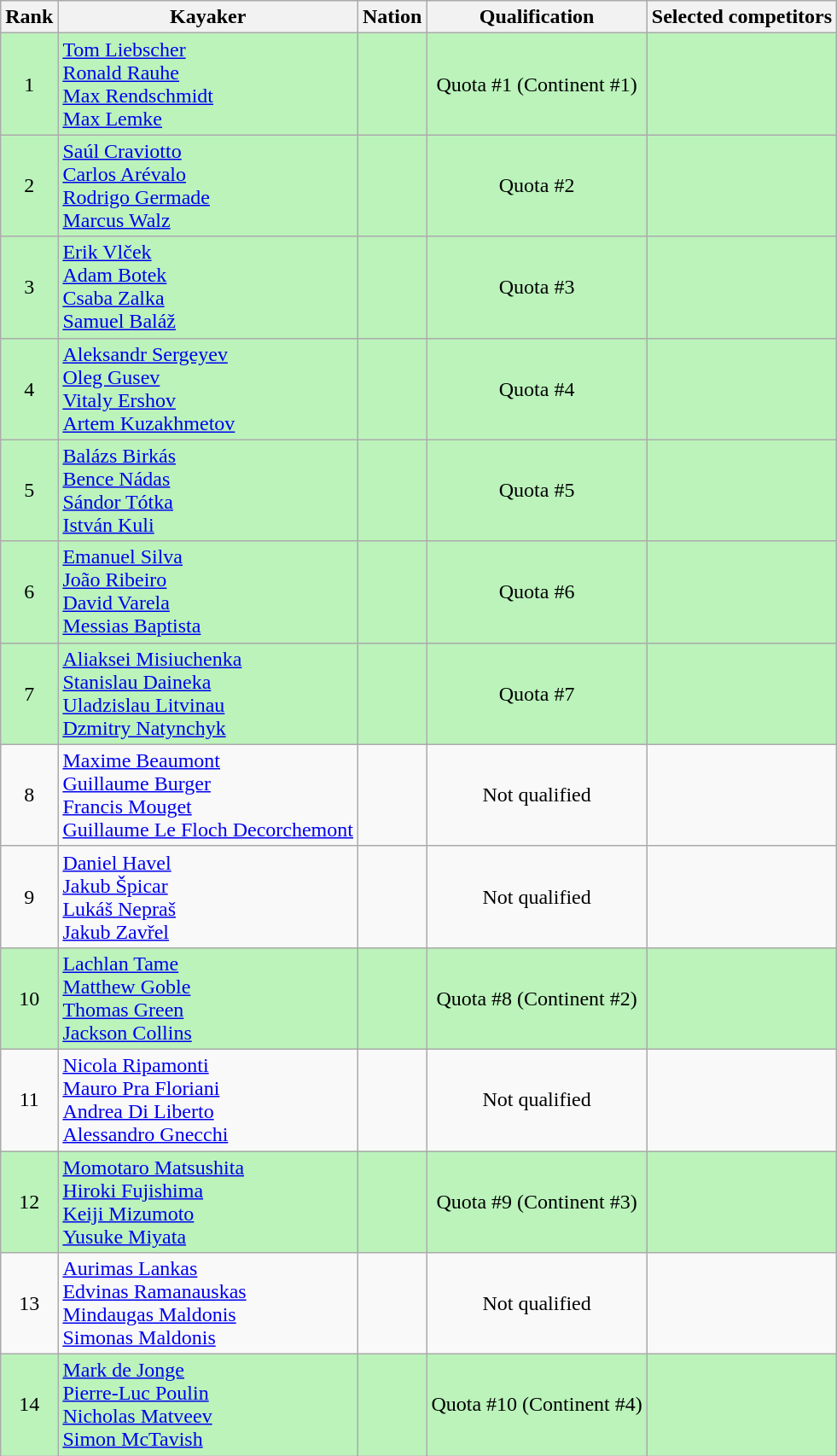<table class="wikitable sortable" style="text-align:center">
<tr>
<th>Rank</th>
<th>Kayaker</th>
<th>Nation</th>
<th>Qualification</th>
<th>Selected competitors</th>
</tr>
<tr bgcolor=bbf3bb>
<td>1</td>
<td align="left"><a href='#'>Tom Liebscher</a><br><a href='#'>Ronald Rauhe</a><br><a href='#'>Max Rendschmidt</a><br><a href='#'>Max Lemke</a></td>
<td align="left"></td>
<td>Quota #1 (Continent #1)</td>
<td></td>
</tr>
<tr bgcolor=bbf3bb>
<td>2</td>
<td align="left"><a href='#'>Saúl Craviotto</a><br><a href='#'>Carlos Arévalo</a><br><a href='#'>Rodrigo Germade</a><br><a href='#'>Marcus Walz</a></td>
<td align="left"></td>
<td>Quota #2</td>
<td></td>
</tr>
<tr bgcolor=bbf3bb>
<td>3</td>
<td align="left"><a href='#'>Erik Vlček</a><br><a href='#'>Adam Botek</a><br><a href='#'>Csaba Zalka</a><br><a href='#'>Samuel Baláž</a></td>
<td align="left"></td>
<td>Quota #3</td>
<td></td>
</tr>
<tr bgcolor=bbf3bb>
<td>4</td>
<td align="left"><a href='#'>Aleksandr Sergeyev</a><br><a href='#'>Oleg Gusev</a><br><a href='#'>Vitaly Ershov</a><br><a href='#'>Artem Kuzakhmetov</a></td>
<td align="left"></td>
<td>Quota #4</td>
<td></td>
</tr>
<tr bgcolor=bbf3bb>
<td>5</td>
<td align="left"><a href='#'>Balázs Birkás</a><br><a href='#'>Bence Nádas</a><br><a href='#'>Sándor Tótka</a><br><a href='#'>István Kuli</a></td>
<td align="left"></td>
<td>Quota #5</td>
<td></td>
</tr>
<tr bgcolor=bbf3bb>
<td>6</td>
<td align="left"><a href='#'>Emanuel Silva</a><br><a href='#'>João Ribeiro</a><br><a href='#'>David Varela</a><br><a href='#'>Messias Baptista</a></td>
<td align="left"></td>
<td>Quota #6</td>
<td></td>
</tr>
<tr bgcolor=bbf3bb>
<td>7</td>
<td align="left"><a href='#'>Aliaksei Misiuchenka</a><br><a href='#'>Stanislau Daineka</a><br><a href='#'>Uladzislau Litvinau</a><br><a href='#'>Dzmitry Natynchyk</a></td>
<td align="left"></td>
<td>Quota #7</td>
<td></td>
</tr>
<tr>
<td>8</td>
<td align="left"><a href='#'>Maxime Beaumont</a><br><a href='#'>Guillaume Burger</a><br><a href='#'>Francis Mouget</a><br><a href='#'>Guillaume Le Floch Decorchemont</a></td>
<td align="left"></td>
<td>Not qualified</td>
<td></td>
</tr>
<tr>
<td>9</td>
<td align="left"><a href='#'>Daniel Havel</a><br><a href='#'>Jakub Špicar</a><br><a href='#'>Lukáš Nepraš</a><br><a href='#'>Jakub Zavřel</a></td>
<td align="left"></td>
<td>Not qualified</td>
<td></td>
</tr>
<tr bgcolor=bbf3bb>
<td>10</td>
<td align="left"><a href='#'>Lachlan Tame</a><br><a href='#'>Matthew Goble</a><br><a href='#'>Thomas Green</a><br><a href='#'>Jackson Collins</a></td>
<td align="left"></td>
<td>Quota #8 (Continent #2)</td>
<td></td>
</tr>
<tr>
<td>11</td>
<td align="left"><a href='#'>Nicola Ripamonti</a><br><a href='#'>Mauro Pra Floriani</a><br><a href='#'>Andrea Di Liberto</a><br><a href='#'>Alessandro Gnecchi</a></td>
<td align="left"></td>
<td>Not qualified</td>
<td></td>
</tr>
<tr bgcolor=bbf3bb>
<td>12</td>
<td align="left"><a href='#'>Momotaro Matsushita</a><br><a href='#'>Hiroki Fujishima</a><br><a href='#'>Keiji Mizumoto</a><br><a href='#'>Yusuke Miyata</a></td>
<td align="left"></td>
<td>Quota #9 (Continent #3)</td>
<td></td>
</tr>
<tr>
<td>13</td>
<td align="left"><a href='#'>Aurimas Lankas</a><br><a href='#'>Edvinas Ramanauskas</a><br><a href='#'>Mindaugas Maldonis</a><br><a href='#'>Simonas Maldonis</a></td>
<td align="left"></td>
<td>Not qualified</td>
<td></td>
</tr>
<tr bgcolor=bbf3bb>
<td>14</td>
<td align="left"><a href='#'>Mark de Jonge</a><br><a href='#'>Pierre-Luc Poulin</a><br><a href='#'>Nicholas Matveev</a><br><a href='#'>Simon McTavish</a></td>
<td align="left"></td>
<td>Quota #10 (Continent #4)</td>
<td></td>
</tr>
</table>
